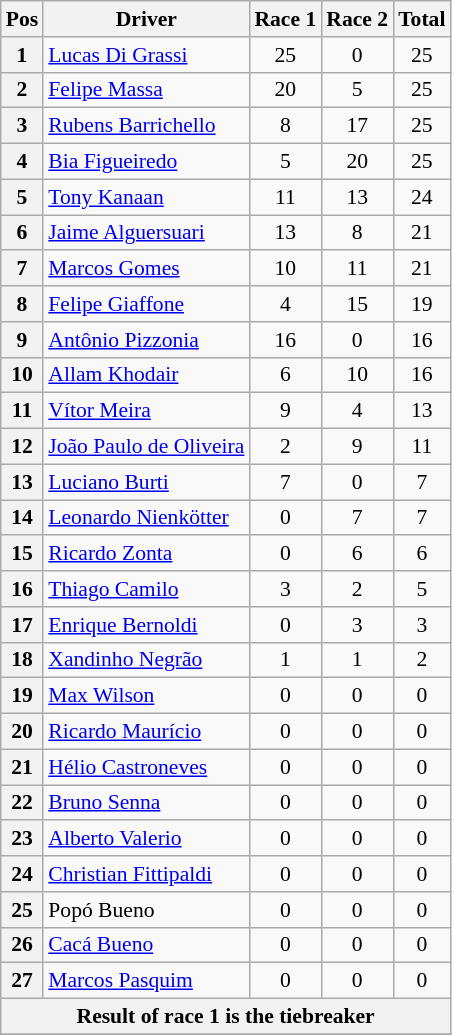<table class="wikitable" style="font-size: 90%">
<tr>
<th>Pos</th>
<th>Driver</th>
<th>Race 1</th>
<th>Race 2</th>
<th>Total</th>
</tr>
<tr>
<th>1</th>
<td><a href='#'>Lucas Di Grassi</a></td>
<td align="center">25</td>
<td align="center">0</td>
<td align="center">25</td>
</tr>
<tr>
<th>2</th>
<td><a href='#'>Felipe Massa</a></td>
<td align="center">20</td>
<td align="center">5</td>
<td align="center">25</td>
</tr>
<tr>
<th>3</th>
<td><a href='#'>Rubens Barrichello</a></td>
<td align="center">8</td>
<td align="center">17</td>
<td align="center">25</td>
</tr>
<tr>
<th>4</th>
<td><a href='#'>Bia Figueiredo</a></td>
<td align="center">5</td>
<td align="center">20</td>
<td align="center">25</td>
</tr>
<tr>
<th>5</th>
<td><a href='#'>Tony Kanaan</a></td>
<td align="center">11</td>
<td align="center">13</td>
<td align="center">24</td>
</tr>
<tr>
<th>6</th>
<td><a href='#'>Jaime Alguersuari</a></td>
<td align="center">13</td>
<td align="center">8</td>
<td align="center">21</td>
</tr>
<tr>
<th>7</th>
<td><a href='#'>Marcos Gomes</a></td>
<td align="center">10</td>
<td align="center">11</td>
<td align="center">21</td>
</tr>
<tr>
<th>8</th>
<td><a href='#'>Felipe Giaffone</a></td>
<td align="center">4</td>
<td align="center">15</td>
<td align="center">19</td>
</tr>
<tr>
<th>9</th>
<td><a href='#'>Antônio Pizzonia</a></td>
<td align="center">16</td>
<td align="center">0</td>
<td align="center">16</td>
</tr>
<tr>
<th>10</th>
<td><a href='#'>Allam Khodair</a></td>
<td align="center">6</td>
<td align="center">10</td>
<td align="center">16</td>
</tr>
<tr>
<th>11</th>
<td><a href='#'>Vítor Meira</a></td>
<td align="center">9</td>
<td align="center">4</td>
<td align="center">13</td>
</tr>
<tr>
<th>12</th>
<td><a href='#'>João Paulo de Oliveira</a></td>
<td align="center">2</td>
<td align="center">9</td>
<td align="center">11</td>
</tr>
<tr>
<th>13</th>
<td><a href='#'>Luciano Burti</a></td>
<td align="center">7</td>
<td align="center">0</td>
<td align="center">7</td>
</tr>
<tr>
<th>14</th>
<td><a href='#'>Leonardo Nienkötter</a></td>
<td align="center">0</td>
<td align="center">7</td>
<td align="center">7</td>
</tr>
<tr>
<th>15</th>
<td><a href='#'>Ricardo Zonta</a></td>
<td align="center">0</td>
<td align="center">6</td>
<td align="center">6</td>
</tr>
<tr>
<th>16</th>
<td><a href='#'>Thiago Camilo</a></td>
<td align="center">3</td>
<td align="center">2</td>
<td align="center">5</td>
</tr>
<tr>
<th>17</th>
<td><a href='#'>Enrique Bernoldi</a></td>
<td align="center">0</td>
<td align="center">3</td>
<td align="center">3</td>
</tr>
<tr>
<th>18</th>
<td><a href='#'>Xandinho Negrão</a></td>
<td align="center">1</td>
<td align="center">1</td>
<td align="center">2</td>
</tr>
<tr>
<th>19</th>
<td><a href='#'>Max Wilson</a></td>
<td align="center">0</td>
<td align="center">0</td>
<td align="center">0</td>
</tr>
<tr>
<th>20</th>
<td><a href='#'>Ricardo Maurício</a></td>
<td align="center">0</td>
<td align="center">0</td>
<td align="center">0</td>
</tr>
<tr>
<th>21</th>
<td><a href='#'>Hélio Castroneves</a></td>
<td align="center">0</td>
<td align="center">0</td>
<td align="center">0</td>
</tr>
<tr>
<th>22</th>
<td><a href='#'>Bruno Senna</a></td>
<td align="center">0</td>
<td align="center">0</td>
<td align="center">0</td>
</tr>
<tr>
<th>23</th>
<td><a href='#'>Alberto Valerio</a></td>
<td align="center">0</td>
<td align="center">0</td>
<td align="center">0</td>
</tr>
<tr>
<th>24</th>
<td><a href='#'>Christian Fittipaldi</a></td>
<td align="center">0</td>
<td align="center">0</td>
<td align="center">0</td>
</tr>
<tr>
<th>25</th>
<td>Popó Bueno</td>
<td align="center">0</td>
<td align="center">0</td>
<td align="center">0</td>
</tr>
<tr>
<th>26</th>
<td><a href='#'>Cacá Bueno</a></td>
<td align="center">0</td>
<td align="center">0</td>
<td align="center">0</td>
</tr>
<tr>
<th>27</th>
<td><a href='#'>Marcos Pasquim</a></td>
<td align="center">0</td>
<td align="center">0</td>
<td align="center">0</td>
</tr>
<tr>
<th colspan=5 align=center>Result of race 1 is the tiebreaker</th>
</tr>
<tr>
</tr>
</table>
